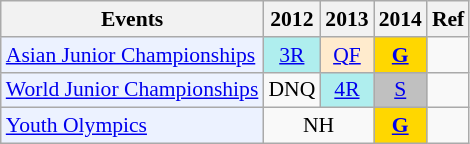<table class="wikitable" style="font-size: 90%; text-align:center">
<tr>
<th>Events</th>
<th>2012</th>
<th>2013</th>
<th>2014</th>
<th>Ref</th>
</tr>
<tr>
<td bgcolor="#ECF2FF"; align="left"><a href='#'>Asian Junior Championships</a></td>
<td bgcolor=AFEEEE><a href='#'>3R</a></td>
<td bgcolor=FFEBCD><a href='#'>QF</a></td>
<td bgcolor=Gold><strong><a href='#'>G</a></strong></td>
<td></td>
</tr>
<tr>
<td bgcolor="#ECF2FF"; align="left"><a href='#'>World Junior Championships</a></td>
<td>DNQ</td>
<td bgcolor=AFEEEE><a href='#'>4R</a></td>
<td bgcolor=Silver><a href='#'>S</a></td>
<td></td>
</tr>
<tr>
<td bgcolor="#ECF2FF"; align="left"><a href='#'>Youth Olympics</a></td>
<td colspan="2">NH</td>
<td bgcolor=Gold><strong><a href='#'>G</a></strong></td>
<td></td>
</tr>
</table>
